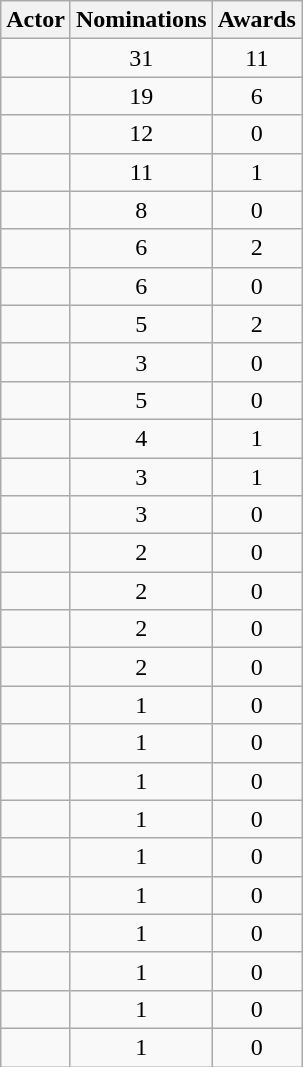<table class="wikitable sortable plainrowheaders" style="text-align:center;">
<tr>
<th scope="col">Actor</th>
<th scope="col">Nominations</th>
<th scope="col">Awards</th>
</tr>
<tr>
<td scope="row"></td>
<td>31</td>
<td>11</td>
</tr>
<tr>
<td scope="row"></td>
<td>19</td>
<td>6</td>
</tr>
<tr>
<td scope="row"></td>
<td>12</td>
<td>0</td>
</tr>
<tr>
<td scope="row"></td>
<td>11</td>
<td>1</td>
</tr>
<tr>
<td scope="row"></td>
<td>8</td>
<td>0</td>
</tr>
<tr>
<td scope="row"></td>
<td>6</td>
<td>2</td>
</tr>
<tr>
<td scope="row"></td>
<td>6</td>
<td>0</td>
</tr>
<tr>
<td scope="row"></td>
<td>5</td>
<td>2</td>
</tr>
<tr>
<td scope="row"></td>
<td>3</td>
<td>0</td>
</tr>
<tr>
<td scope="row"></td>
<td>5</td>
<td>0</td>
</tr>
<tr>
<td scope="row"></td>
<td>4</td>
<td>1</td>
</tr>
<tr>
<td scope="row"></td>
<td>3</td>
<td>1</td>
</tr>
<tr>
<td scope="row"></td>
<td>3</td>
<td>0</td>
</tr>
<tr>
<td scope="row"></td>
<td>2</td>
<td>0</td>
</tr>
<tr>
<td scope="row"></td>
<td>2</td>
<td>0</td>
</tr>
<tr>
<td scope="row"></td>
<td>2</td>
<td>0</td>
</tr>
<tr>
<td scope="row"></td>
<td>2</td>
<td>0</td>
</tr>
<tr>
<td scope="row"></td>
<td>1</td>
<td>0</td>
</tr>
<tr>
<td scope="row"></td>
<td>1</td>
<td>0</td>
</tr>
<tr>
<td scope="row"></td>
<td>1</td>
<td>0</td>
</tr>
<tr>
<td scope="row"></td>
<td>1</td>
<td>0</td>
</tr>
<tr>
<td scope="row"></td>
<td>1</td>
<td>0</td>
</tr>
<tr>
<td scope="row"></td>
<td>1</td>
<td>0</td>
</tr>
<tr>
<td scope="row"></td>
<td>1</td>
<td>0</td>
</tr>
<tr>
<td scope="row"></td>
<td>1</td>
<td>0</td>
</tr>
<tr>
<td scope="row"></td>
<td>1</td>
<td>0</td>
</tr>
<tr>
<td scope="row"></td>
<td>1</td>
<td>0</td>
</tr>
</table>
